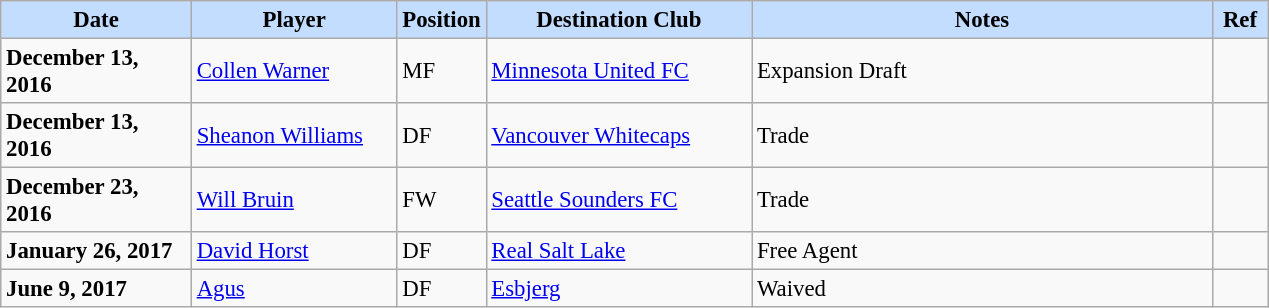<table class="wikitable" style="text-align:left; font-size:95%;">
<tr>
<th style="background:#c2ddff; width:120px;">Date</th>
<th style="background:#c2ddff; width:130px;">Player</th>
<th style="background:#c2ddff; width:50px;">Position</th>
<th style="background:#c2ddff; width:170px;">Destination Club</th>
<th style="background:#c2ddff; width:300px;">Notes</th>
<th style="background:#c2ddff; width:30px;">Ref</th>
</tr>
<tr>
<td><strong>December 13, 2016</strong></td>
<td><a href='#'>Collen Warner</a></td>
<td>MF</td>
<td><a href='#'>Minnesota United FC</a></td>
<td>Expansion Draft</td>
<td></td>
</tr>
<tr>
<td><strong>December 13, 2016</strong></td>
<td><a href='#'>Sheanon Williams</a></td>
<td>DF</td>
<td><a href='#'>Vancouver Whitecaps</a></td>
<td>Trade</td>
<td></td>
</tr>
<tr>
<td><strong>December 23, 2016</strong></td>
<td><a href='#'>Will Bruin</a></td>
<td>FW</td>
<td><a href='#'>Seattle Sounders FC</a></td>
<td>Trade</td>
<td></td>
</tr>
<tr>
<td><strong>January 26, 2017</strong></td>
<td><a href='#'>David Horst</a></td>
<td>DF</td>
<td><a href='#'>Real Salt Lake</a></td>
<td>Free Agent</td>
<td></td>
</tr>
<tr>
<td><strong>June 9, 2017</strong></td>
<td><a href='#'>Agus</a></td>
<td>DF</td>
<td><a href='#'>Esbjerg</a></td>
<td>Waived</td>
<td></td>
</tr>
</table>
